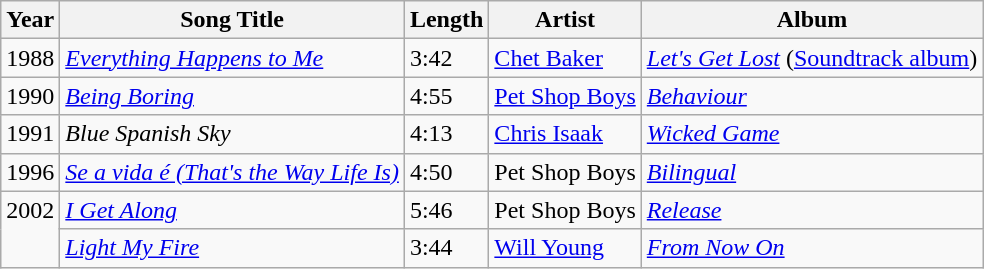<table class="wikitable">
<tr>
<th>Year</th>
<th>Song Title</th>
<th>Length</th>
<th>Artist</th>
<th>Album</th>
</tr>
<tr valign="top">
<td>1988</td>
<td><em><a href='#'>Everything Happens to Me</a></em></td>
<td>3:42</td>
<td><a href='#'>Chet Baker</a></td>
<td><em><a href='#'>Let's Get Lost</a></em> (<a href='#'>Soundtrack album</a>)</td>
</tr>
<tr valign="top">
<td>1990</td>
<td><em><a href='#'>Being Boring</a></em></td>
<td>4:55</td>
<td><a href='#'>Pet Shop Boys</a></td>
<td><em><a href='#'>Behaviour</a></em></td>
</tr>
<tr valign="top">
<td>1991</td>
<td><em>Blue Spanish Sky</em></td>
<td>4:13</td>
<td><a href='#'>Chris Isaak</a></td>
<td><em><a href='#'>Wicked Game</a></em></td>
</tr>
<tr valign="top">
<td>1996</td>
<td><em><a href='#'>Se a vida é (That's the Way Life Is)</a></em></td>
<td>4:50</td>
<td>Pet Shop Boys</td>
<td><em><a href='#'>Bilingual</a> </em></td>
</tr>
<tr valign="top">
<td rowspan=2>2002</td>
<td><em><a href='#'>I Get Along</a></em></td>
<td>5:46</td>
<td>Pet Shop Boys</td>
<td><em><a href='#'>Release</a></em></td>
</tr>
<tr valign="top">
<td><em> <a href='#'>Light My Fire</a> </em></td>
<td>3:44</td>
<td><a href='#'>Will Young</a></td>
<td><em><a href='#'>From Now On</a></em></td>
</tr>
</table>
